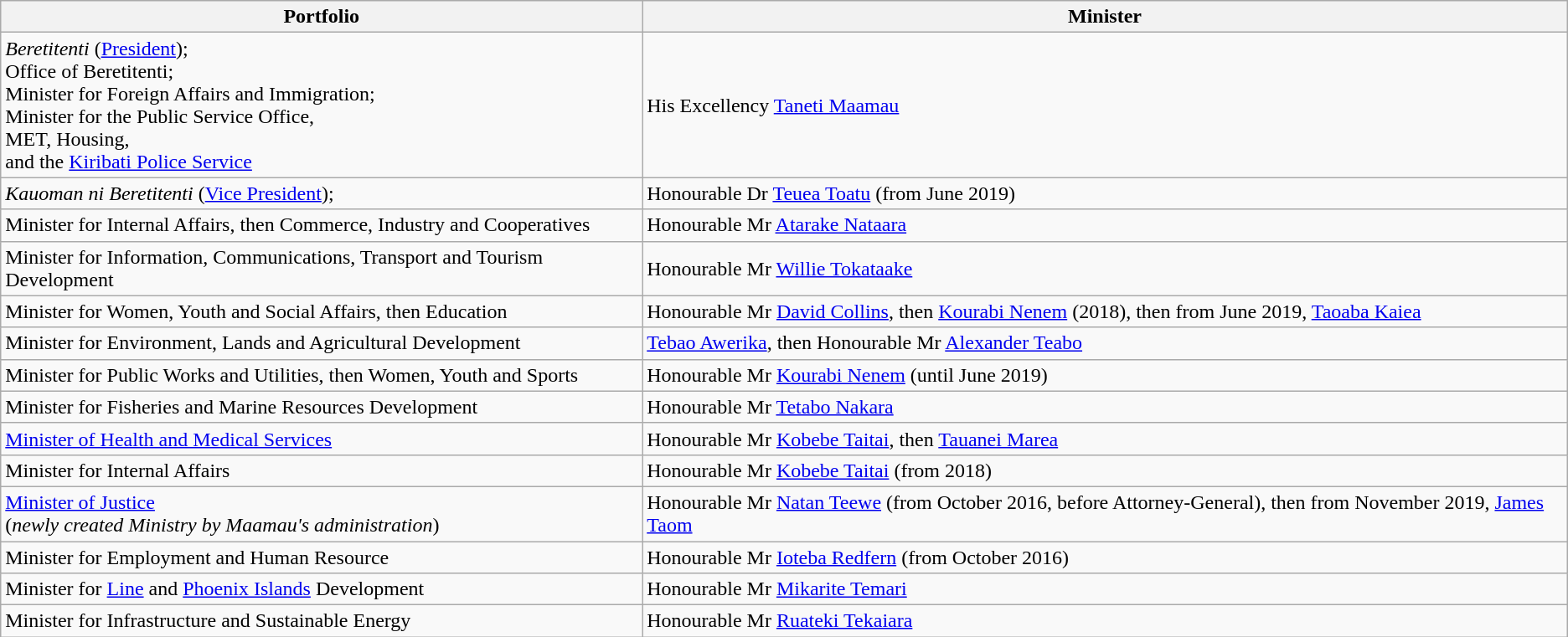<table class="wikitable">
<tr>
<th>Portfolio</th>
<th colspan=2>Minister</th>
</tr>
<tr>
<td><em>Beretitenti</em> (<a href='#'>President</a>);<br>Office of Beretitenti;<br>Minister for Foreign Affairs and Immigration;<br>Minister for the Public Service Office,<br>MET, Housing,<br>and the <a href='#'>Kiribati Police Service</a></td>
<td>His Excellency <a href='#'>Taneti Maamau</a></td>
</tr>
<tr>
<td><em>Kauoman ni Beretitenti</em> (<a href='#'>Vice President</a>);<br>  </td>
<td>Honourable Dr <a href='#'>Teuea Toatu</a> (from June 2019)</td>
</tr>
<tr>
<td>Minister for Internal Affairs, then Commerce, Industry and Cooperatives</td>
<td>Honourable Mr <a href='#'>Atarake Nataara</a></td>
</tr>
<tr>
<td>Minister for Information, Communications, Transport and Tourism Development</td>
<td>Honourable Mr <a href='#'>Willie Tokataake</a></td>
</tr>
<tr>
<td>Minister for Women, Youth and Social Affairs, then Education</td>
<td>Honourable Mr <a href='#'>David Collins</a>, then <a href='#'>Kourabi Nenem</a> (2018), then from June 2019, <a href='#'>Taoaba Kaiea</a></td>
</tr>
<tr>
<td>Minister for Environment, Lands and Agricultural Development</td>
<td><a href='#'>Tebao Awerika</a>, then Honourable Mr <a href='#'>Alexander Teabo</a></td>
</tr>
<tr>
<td>Minister for Public Works and Utilities, then Women, Youth and Sports</td>
<td>Honourable Mr <a href='#'>Kourabi Nenem</a> (until June 2019)</td>
</tr>
<tr>
<td>Minister for Fisheries and Marine Resources Development</td>
<td>Honourable Mr <a href='#'>Tetabo Nakara</a></td>
</tr>
<tr>
<td><a href='#'>Minister of Health and Medical Services</a></td>
<td>Honourable Mr <a href='#'>Kobebe Taitai</a>, then <a href='#'>Tauanei Marea</a></td>
</tr>
<tr>
<td>Minister for Internal Affairs</td>
<td>Honourable Mr <a href='#'>Kobebe Taitai</a> (from 2018)</td>
</tr>
<tr>
<td><a href='#'>Minister of Justice</a><br>(<em>newly created Ministry by Maamau's administration</em>)</td>
<td>Honourable Mr <a href='#'>Natan Teewe</a> (from October 2016, before Attorney-General), then from November 2019, <a href='#'>James Taom</a></td>
</tr>
<tr>
<td>Minister for Employment and Human Resource</td>
<td>Honourable Mr <a href='#'>Ioteba Redfern</a> (from October 2016)</td>
</tr>
<tr>
<td>Minister for <a href='#'>Line</a> and <a href='#'>Phoenix Islands</a> Development</td>
<td>Honourable Mr <a href='#'>Mikarite Temari</a></td>
</tr>
<tr>
<td>Minister for Infrastructure and Sustainable Energy</td>
<td>Honourable Mr <a href='#'>Ruateki Tekaiara</a></td>
</tr>
</table>
